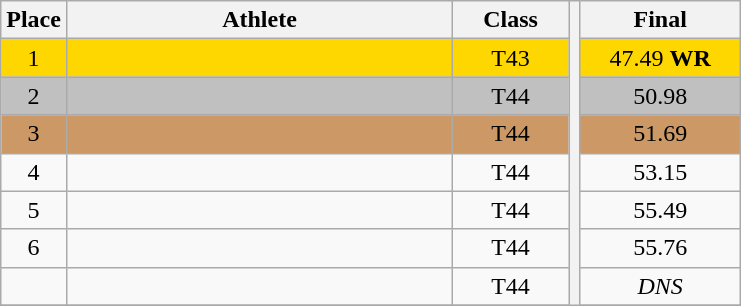<table class="wikitable" style="text-align:center">
<tr>
<th>Place</th>
<th width=250>Athlete</th>
<th width=70>Class</th>
<th rowspan=31></th>
<th width=100>Final</th>
</tr>
<tr bgcolor=gold>
<td>1</td>
<td align=left></td>
<td>T43</td>
<td>47.49 <strong>WR</strong></td>
</tr>
<tr bgcolor=silver>
<td>2</td>
<td align=left></td>
<td>T44</td>
<td>50.98</td>
</tr>
<tr bgcolor=cc9966>
<td>3</td>
<td align=left></td>
<td>T44</td>
<td>51.69</td>
</tr>
<tr>
<td>4</td>
<td align=left></td>
<td>T44</td>
<td>53.15</td>
</tr>
<tr>
<td>5</td>
<td align=left></td>
<td>T44</td>
<td>55.49</td>
</tr>
<tr>
<td>6</td>
<td align=left></td>
<td>T44</td>
<td>55.76</td>
</tr>
<tr>
<td></td>
<td align=left></td>
<td>T44</td>
<td><em>DNS</em></td>
</tr>
<tr>
</tr>
</table>
